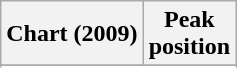<table class="wikitable sortable plainrowheaders">
<tr>
<th scope="col">Chart (2009)</th>
<th scope="col">Peak<br>position</th>
</tr>
<tr>
</tr>
<tr>
</tr>
<tr>
</tr>
</table>
